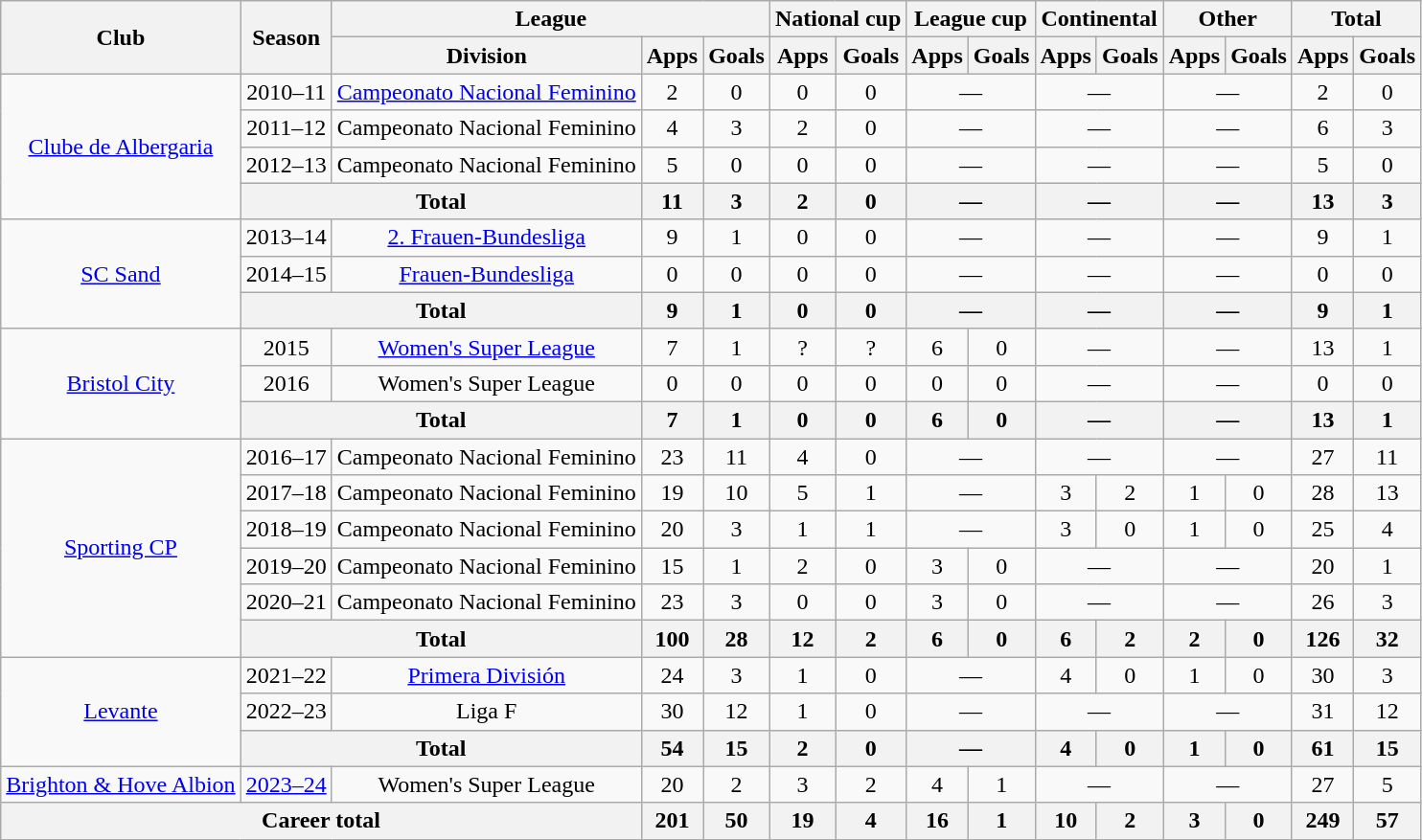<table class="wikitable" style="text-align:center">
<tr>
<th rowspan="2">Club</th>
<th rowspan="2">Season</th>
<th colspan="3">League</th>
<th colspan="2">National cup</th>
<th colspan="2">League cup</th>
<th colspan="2">Continental</th>
<th colspan="2">Other</th>
<th colspan="2">Total</th>
</tr>
<tr>
<th>Division</th>
<th>Apps</th>
<th>Goals</th>
<th>Apps</th>
<th>Goals</th>
<th>Apps</th>
<th>Goals</th>
<th>Apps</th>
<th>Goals</th>
<th>Apps</th>
<th>Goals</th>
<th>Apps</th>
<th>Goals</th>
</tr>
<tr>
<td rowspan="4"><a href='#'>Clube de Albergaria</a></td>
<td>2010–11</td>
<td><a href='#'>Campeonato Nacional Feminino</a></td>
<td>2</td>
<td>0</td>
<td>0</td>
<td>0</td>
<td colspan="2">—</td>
<td colspan="2">—</td>
<td colspan="2">—</td>
<td>2</td>
<td>0</td>
</tr>
<tr>
<td>2011–12</td>
<td>Campeonato Nacional Feminino</td>
<td>4</td>
<td>3</td>
<td>2</td>
<td>0</td>
<td colspan="2">—</td>
<td colspan="2">—</td>
<td colspan="2">—</td>
<td>6</td>
<td>3</td>
</tr>
<tr>
<td>2012–13</td>
<td>Campeonato Nacional Feminino</td>
<td>5</td>
<td>0</td>
<td>0</td>
<td>0</td>
<td colspan="2">—</td>
<td colspan="2">—</td>
<td colspan="2">—</td>
<td>5</td>
<td>0</td>
</tr>
<tr>
<th colspan="2">Total</th>
<th>11</th>
<th>3</th>
<th>2</th>
<th>0</th>
<th colspan="2">—</th>
<th colspan="2">—</th>
<th colspan="2">—</th>
<th>13</th>
<th>3</th>
</tr>
<tr>
<td rowspan="3"><a href='#'>SC Sand</a></td>
<td>2013–14</td>
<td><a href='#'>2. Frauen-Bundesliga</a></td>
<td>9</td>
<td>1</td>
<td>0</td>
<td>0</td>
<td colspan="2">—</td>
<td colspan="2">—</td>
<td colspan="2">—</td>
<td>9</td>
<td>1</td>
</tr>
<tr>
<td>2014–15</td>
<td><a href='#'>Frauen-Bundesliga</a></td>
<td>0</td>
<td>0</td>
<td>0</td>
<td>0</td>
<td colspan="2">—</td>
<td colspan="2">—</td>
<td colspan="2">—</td>
<td>0</td>
<td>0</td>
</tr>
<tr>
<th colspan="2">Total</th>
<th>9</th>
<th>1</th>
<th>0</th>
<th>0</th>
<th colspan="2">—</th>
<th colspan="2">—</th>
<th colspan="2">—</th>
<th>9</th>
<th>1</th>
</tr>
<tr>
<td rowspan="3"><a href='#'>Bristol City</a></td>
<td>2015</td>
<td><a href='#'>Women's Super League</a></td>
<td>7</td>
<td>1</td>
<td>?</td>
<td>?</td>
<td>6</td>
<td>0</td>
<td colspan="2">—</td>
<td colspan="2">—</td>
<td>13</td>
<td>1</td>
</tr>
<tr>
<td>2016</td>
<td>Women's Super League</td>
<td>0</td>
<td>0</td>
<td>0</td>
<td>0</td>
<td>0</td>
<td>0</td>
<td colspan="2">—</td>
<td colspan="2">—</td>
<td>0</td>
<td>0</td>
</tr>
<tr>
<th colspan="2">Total</th>
<th>7</th>
<th>1</th>
<th>0</th>
<th>0</th>
<th>6</th>
<th>0</th>
<th colspan="2">—</th>
<th colspan="2">—</th>
<th>13</th>
<th>1</th>
</tr>
<tr>
<td rowspan="6"><a href='#'>Sporting CP</a></td>
<td>2016–17</td>
<td>Campeonato Nacional Feminino</td>
<td>23</td>
<td>11</td>
<td>4</td>
<td>0</td>
<td colspan="2">—</td>
<td colspan="2">—</td>
<td colspan="2">—</td>
<td>27</td>
<td>11</td>
</tr>
<tr>
<td>2017–18</td>
<td>Campeonato Nacional Feminino</td>
<td>19</td>
<td>10</td>
<td>5</td>
<td>1</td>
<td colspan="2">—</td>
<td>3</td>
<td>2</td>
<td>1</td>
<td>0</td>
<td>28</td>
<td>13</td>
</tr>
<tr>
<td>2018–19</td>
<td>Campeonato Nacional Feminino</td>
<td>20</td>
<td>3</td>
<td>1</td>
<td>1</td>
<td colspan="2">—</td>
<td>3</td>
<td>0</td>
<td>1</td>
<td>0</td>
<td>25</td>
<td>4</td>
</tr>
<tr>
<td>2019–20</td>
<td>Campeonato Nacional Feminino</td>
<td>15</td>
<td>1</td>
<td>2</td>
<td>0</td>
<td>3</td>
<td>0</td>
<td colspan="2">—</td>
<td colspan="2">—</td>
<td>20</td>
<td>1</td>
</tr>
<tr>
<td>2020–21</td>
<td>Campeonato Nacional Feminino</td>
<td>23</td>
<td>3</td>
<td>0</td>
<td>0</td>
<td>3</td>
<td>0</td>
<td colspan="2">—</td>
<td colspan="2">—</td>
<td>26</td>
<td>3</td>
</tr>
<tr>
<th colspan="2">Total</th>
<th>100</th>
<th>28</th>
<th>12</th>
<th>2</th>
<th>6</th>
<th>0</th>
<th>6</th>
<th>2</th>
<th>2</th>
<th>0</th>
<th>126</th>
<th>32</th>
</tr>
<tr>
<td rowspan="3"><a href='#'>Levante</a></td>
<td>2021–22</td>
<td><a href='#'>Primera División</a></td>
<td>24</td>
<td>3</td>
<td>1</td>
<td>0</td>
<td colspan="2">—</td>
<td>4</td>
<td>0</td>
<td>1</td>
<td>0</td>
<td>30</td>
<td>3</td>
</tr>
<tr>
<td>2022–23</td>
<td>Liga F</td>
<td>30</td>
<td>12</td>
<td>1</td>
<td>0</td>
<td colspan="2">—</td>
<td colspan="2">—</td>
<td colspan="2">—</td>
<td>31</td>
<td>12</td>
</tr>
<tr>
<th colspan="2">Total</th>
<th>54</th>
<th>15</th>
<th>2</th>
<th>0</th>
<th colspan="2">—</th>
<th>4</th>
<th>0</th>
<th>1</th>
<th>0</th>
<th>61</th>
<th>15</th>
</tr>
<tr>
<td><a href='#'>Brighton & Hove Albion</a></td>
<td><a href='#'>2023–24</a></td>
<td>Women's Super League</td>
<td>20</td>
<td>2</td>
<td>3</td>
<td>2</td>
<td>4</td>
<td>1</td>
<td colspan="2">—</td>
<td colspan="2">—</td>
<td>27</td>
<td>5</td>
</tr>
<tr>
<th colspan="3">Career total</th>
<th>201</th>
<th>50</th>
<th>19</th>
<th>4</th>
<th>16</th>
<th>1</th>
<th>10</th>
<th>2</th>
<th>3</th>
<th>0</th>
<th>249</th>
<th>57</th>
</tr>
</table>
